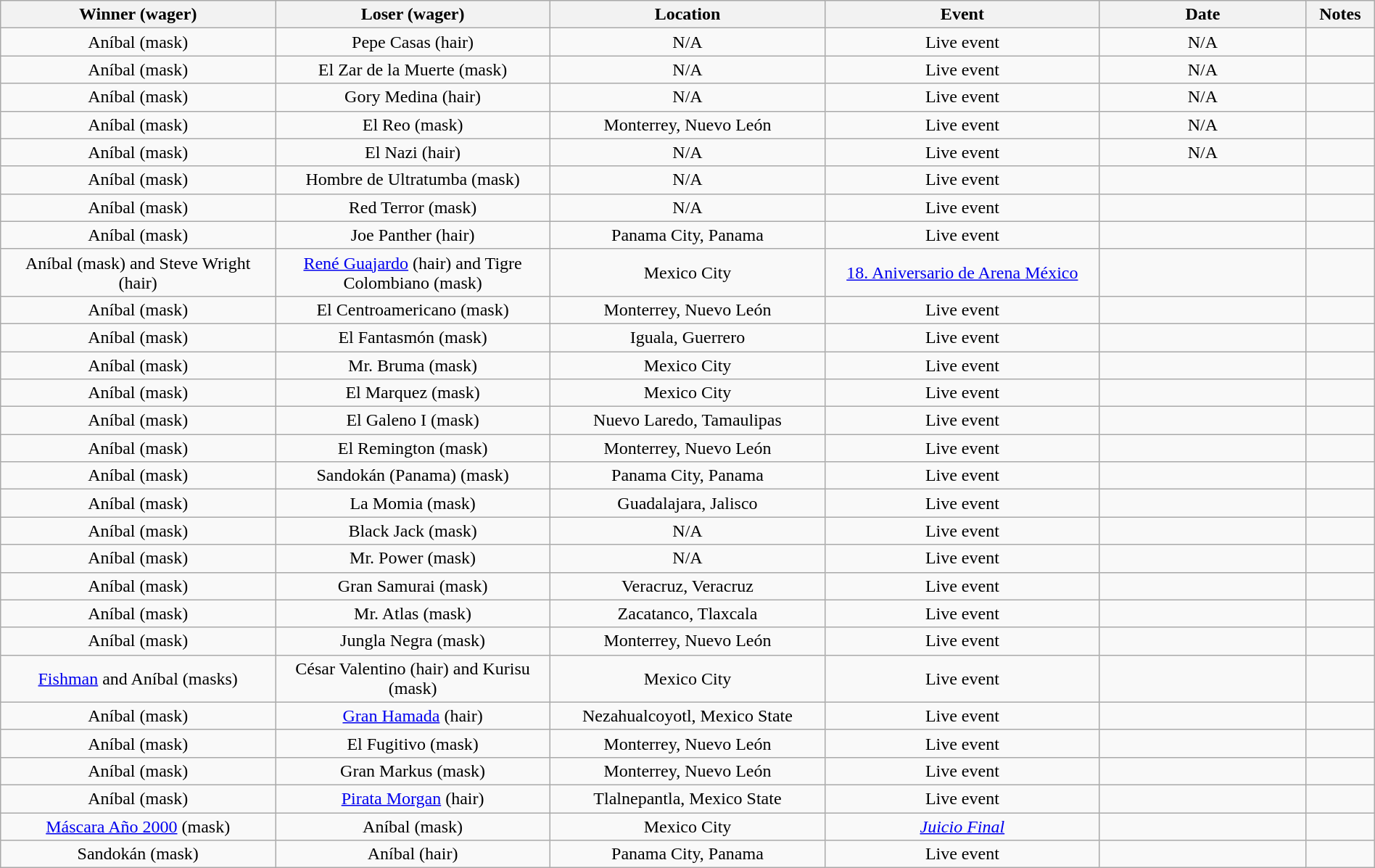<table class="wikitable sortable" width=100%  style="text-align: center">
<tr>
<th width=20% scope="col">Winner (wager)</th>
<th width=20% scope="col">Loser (wager)</th>
<th width=20% scope="col">Location</th>
<th width=20% scope="col">Event</th>
<th width=15% scope="col">Date</th>
<th class="unsortable" width=5% scope="col">Notes</th>
</tr>
<tr>
<td>Aníbal (mask)</td>
<td>Pepe Casas (hair)</td>
<td>N/A</td>
<td>Live event</td>
<td>N/A</td>
<td></td>
</tr>
<tr>
<td>Aníbal (mask)</td>
<td>El Zar de la Muerte (mask)</td>
<td>N/A</td>
<td>Live event</td>
<td>N/A</td>
<td></td>
</tr>
<tr>
<td>Aníbal (mask)</td>
<td>Gory Medina (hair)</td>
<td>N/A</td>
<td>Live event</td>
<td>N/A</td>
<td></td>
</tr>
<tr>
<td>Aníbal (mask)</td>
<td>El Reo (mask)</td>
<td>Monterrey, Nuevo León</td>
<td>Live event</td>
<td>N/A</td>
<td></td>
</tr>
<tr>
<td>Aníbal (mask)</td>
<td>El Nazi (hair)</td>
<td>N/A</td>
<td>Live event</td>
<td>N/A</td>
<td></td>
</tr>
<tr>
<td>Aníbal (mask)</td>
<td>Hombre de Ultratumba (mask)</td>
<td>N/A</td>
<td>Live event</td>
<td></td>
<td></td>
</tr>
<tr>
<td>Aníbal (mask)</td>
<td>Red Terror (mask)</td>
<td>N/A</td>
<td>Live event</td>
<td></td>
<td></td>
</tr>
<tr>
<td>Aníbal (mask)</td>
<td>Joe Panther (hair)</td>
<td>Panama City, Panama</td>
<td>Live event</td>
<td></td>
<td></td>
</tr>
<tr>
<td>Aníbal (mask) and Steve Wright (hair)</td>
<td><a href='#'>René Guajardo</a> (hair) and Tigre Colombiano (mask)</td>
<td>Mexico City</td>
<td><a href='#'>18. Aniversario de Arena México</a></td>
<td></td>
<td></td>
</tr>
<tr>
<td>Aníbal (mask)</td>
<td>El Centroamericano (mask)</td>
<td>Monterrey, Nuevo León</td>
<td>Live event</td>
<td></td>
<td></td>
</tr>
<tr>
<td>Aníbal (mask)</td>
<td>El Fantasmón (mask)</td>
<td>Iguala, Guerrero</td>
<td>Live event</td>
<td></td>
<td></td>
</tr>
<tr>
<td>Aníbal (mask)</td>
<td>Mr. Bruma (mask)</td>
<td>Mexico City</td>
<td>Live event</td>
<td></td>
<td></td>
</tr>
<tr>
<td>Aníbal (mask)</td>
<td>El Marquez (mask)</td>
<td>Mexico City</td>
<td>Live event</td>
<td></td>
<td></td>
</tr>
<tr>
<td>Aníbal (mask)</td>
<td>El Galeno I (mask)</td>
<td>Nuevo Laredo, Tamaulipas</td>
<td>Live event</td>
<td></td>
<td></td>
</tr>
<tr>
<td>Aníbal (mask)</td>
<td>El Remington (mask)</td>
<td>Monterrey, Nuevo León</td>
<td>Live event</td>
<td></td>
<td></td>
</tr>
<tr>
<td>Aníbal (mask)</td>
<td>Sandokán (Panama) (mask)</td>
<td>Panama City, Panama</td>
<td>Live event</td>
<td></td>
<td></td>
</tr>
<tr>
<td>Aníbal (mask)</td>
<td>La Momia (mask)</td>
<td>Guadalajara, Jalisco</td>
<td>Live event</td>
<td></td>
<td></td>
</tr>
<tr>
<td>Aníbal (mask)</td>
<td>Black Jack (mask)</td>
<td>N/A</td>
<td>Live event</td>
<td></td>
<td></td>
</tr>
<tr>
<td>Aníbal (mask)</td>
<td>Mr. Power (mask)</td>
<td>N/A</td>
<td>Live event</td>
<td></td>
<td></td>
</tr>
<tr>
<td>Aníbal (mask)</td>
<td>Gran Samurai (mask)</td>
<td>Veracruz, Veracruz</td>
<td>Live event</td>
<td></td>
<td></td>
</tr>
<tr>
<td>Aníbal (mask)</td>
<td>Mr. Atlas (mask)</td>
<td>Zacatanco, Tlaxcala</td>
<td>Live event</td>
<td></td>
<td></td>
</tr>
<tr>
<td>Aníbal (mask)</td>
<td>Jungla Negra (mask)</td>
<td>Monterrey, Nuevo León</td>
<td>Live event</td>
<td></td>
<td></td>
</tr>
<tr>
<td><a href='#'>Fishman</a> and Aníbal (masks)</td>
<td>César Valentino (hair) and Kurisu (mask)</td>
<td>Mexico City</td>
<td>Live event</td>
<td></td>
<td></td>
</tr>
<tr>
<td>Aníbal (mask)</td>
<td><a href='#'>Gran Hamada</a> (hair)</td>
<td>Nezahualcoyotl, Mexico State</td>
<td>Live event</td>
<td></td>
<td></td>
</tr>
<tr>
<td>Aníbal (mask)</td>
<td>El Fugitivo (mask)</td>
<td>Monterrey, Nuevo León</td>
<td>Live event</td>
<td></td>
<td></td>
</tr>
<tr>
<td>Aníbal (mask)</td>
<td>Gran Markus (mask)</td>
<td>Monterrey, Nuevo León</td>
<td>Live event</td>
<td></td>
<td></td>
</tr>
<tr>
<td>Aníbal (mask)</td>
<td><a href='#'>Pirata Morgan</a> (hair)</td>
<td>Tlalnepantla, Mexico State</td>
<td>Live event</td>
<td></td>
<td></td>
</tr>
<tr>
<td><a href='#'>Máscara Año 2000</a> (mask)</td>
<td>Aníbal (mask)</td>
<td>Mexico City</td>
<td><em><a href='#'>Juicio Final</a></em></td>
<td></td>
<td></td>
</tr>
<tr>
<td>Sandokán (mask)</td>
<td>Aníbal (hair)</td>
<td>Panama City, Panama</td>
<td>Live event</td>
<td></td>
<td></td>
</tr>
</table>
